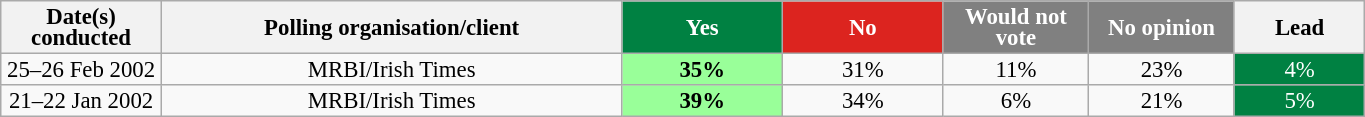<table class="wikitable sortable" style="text-align: center; line-height: 14px; font-size: 95%;">
<tr>
<th style="width: 100px;" !>Date(s)<br>conducted</th>
<th style="width: 300px;">Polling organisation/client</th>
<th class="unsortable" style="background: rgb(0, 129, 66); width: 100px; color: white;">Yes</th>
<th class="unsortable" style="background: rgb(220, 36, 31); width: 100px; color: white;">No</th>
<th class="unsortable" style="background: gray; width: 90px; color: white;">Would not vote</th>
<th class="unsortable" style="background: gray; width: 90px; color: white;">No opinion</th>
<th class="unsortable" style="width: 80px;">Lead</th>
</tr>
<tr>
<td data-sort-value="2002-02-25">25–26 Feb 2002</td>
<td>MRBI/Irish Times</td>
<td style="background: rgb(153, 255, 153);"><strong>35%</strong></td>
<td>31%</td>
<td>11%</td>
<td>23%</td>
<td style="background: rgb(0, 129, 66); color: white;">4%</td>
</tr>
<tr>
<td data-sort-value="2002-01-21">21–22 Jan 2002</td>
<td>MRBI/Irish Times</td>
<td style="background: rgb(153, 255, 153);"><strong>39%</strong></td>
<td>34%</td>
<td>6%</td>
<td>21%</td>
<td style="background: rgb(0, 129, 66); color: white;">5%</td>
</tr>
</table>
